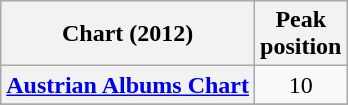<table class="wikitable sortable plainrowheaders">
<tr>
<th scope="col">Chart (2012)</th>
<th scope="col">Peak<br>position</th>
</tr>
<tr>
<th scope="row"><a href='#'>Austrian Albums Chart</a></th>
<td style="text-align:center;">10</td>
</tr>
<tr>
</tr>
</table>
